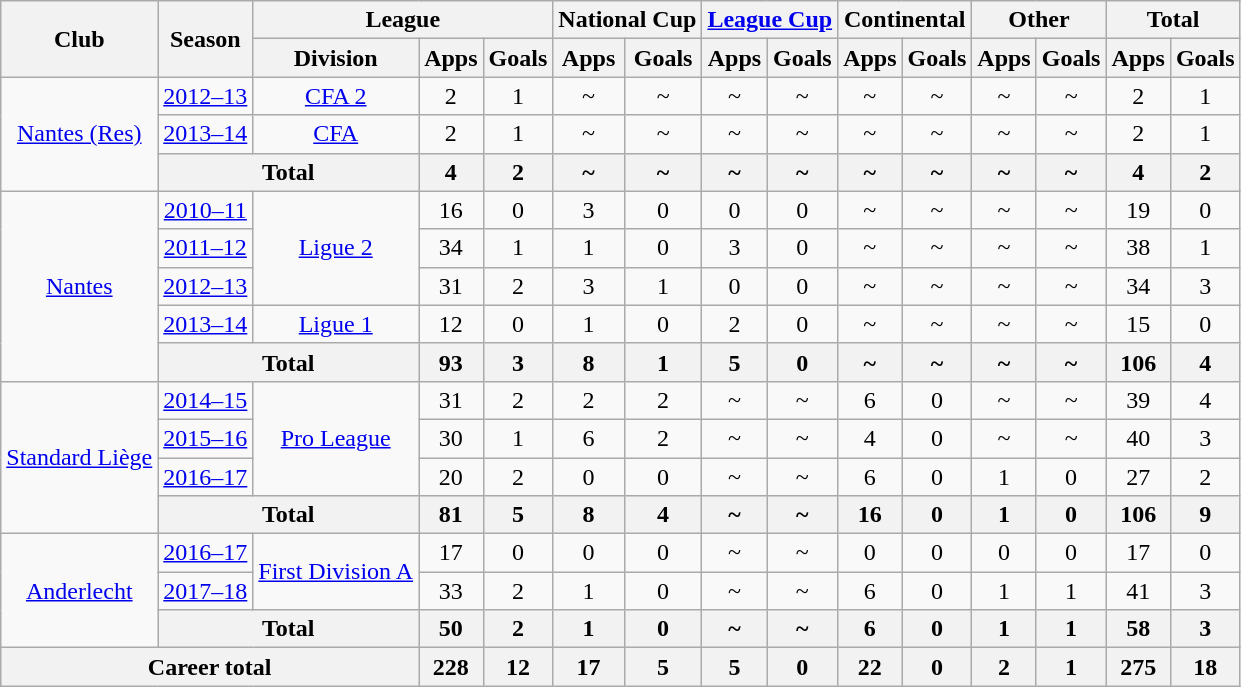<table class="wikitable" style="text-align:center">
<tr>
<th rowspan="2">Club</th>
<th rowspan="2">Season</th>
<th colspan="3">League</th>
<th colspan="2">National Cup</th>
<th colspan="2"><a href='#'>League Cup</a></th>
<th colspan="2">Continental</th>
<th colspan="2">Other</th>
<th colspan="2">Total</th>
</tr>
<tr>
<th>Division</th>
<th>Apps</th>
<th>Goals</th>
<th>Apps</th>
<th>Goals</th>
<th>Apps</th>
<th>Goals</th>
<th>Apps</th>
<th>Goals</th>
<th>Apps</th>
<th>Goals</th>
<th>Apps</th>
<th>Goals</th>
</tr>
<tr>
<td rowspan="3"><a href='#'>Nantes (Res)</a></td>
<td><a href='#'>2012–13</a></td>
<td><a href='#'>CFA 2</a></td>
<td>2</td>
<td>1</td>
<td>~</td>
<td>~</td>
<td>~</td>
<td>~</td>
<td>~</td>
<td>~</td>
<td>~</td>
<td>~</td>
<td>2</td>
<td>1</td>
</tr>
<tr>
<td><a href='#'>2013–14</a></td>
<td><a href='#'>CFA</a></td>
<td>2</td>
<td>1</td>
<td>~</td>
<td>~</td>
<td>~</td>
<td>~</td>
<td>~</td>
<td>~</td>
<td>~</td>
<td>~</td>
<td>2</td>
<td>1</td>
</tr>
<tr>
<th colspan="2">Total</th>
<th>4</th>
<th>2</th>
<th>~</th>
<th>~</th>
<th>~</th>
<th>~</th>
<th>~</th>
<th>~</th>
<th>~</th>
<th>~</th>
<th>4</th>
<th>2</th>
</tr>
<tr>
<td rowspan="5"><a href='#'>Nantes</a></td>
<td><a href='#'>2010–11</a></td>
<td rowspan="3"><a href='#'>Ligue 2</a></td>
<td>16</td>
<td>0</td>
<td>3</td>
<td>0</td>
<td>0</td>
<td>0</td>
<td>~</td>
<td>~</td>
<td>~</td>
<td>~</td>
<td>19</td>
<td>0</td>
</tr>
<tr>
<td><a href='#'>2011–12</a></td>
<td>34</td>
<td>1</td>
<td>1</td>
<td>0</td>
<td>3</td>
<td>0</td>
<td>~</td>
<td>~</td>
<td>~</td>
<td>~</td>
<td>38</td>
<td>1</td>
</tr>
<tr>
<td><a href='#'>2012–13</a></td>
<td>31</td>
<td>2</td>
<td>3</td>
<td>1</td>
<td>0</td>
<td>0</td>
<td>~</td>
<td>~</td>
<td>~</td>
<td>~</td>
<td>34</td>
<td>3</td>
</tr>
<tr>
<td><a href='#'>2013–14</a></td>
<td><a href='#'>Ligue 1</a></td>
<td>12</td>
<td>0</td>
<td>1</td>
<td>0</td>
<td>2</td>
<td>0</td>
<td>~</td>
<td>~</td>
<td>~</td>
<td>~</td>
<td>15</td>
<td>0</td>
</tr>
<tr>
<th colspan="2">Total</th>
<th>93</th>
<th>3</th>
<th>8</th>
<th>1</th>
<th>5</th>
<th>0</th>
<th>~</th>
<th>~</th>
<th>~</th>
<th>~</th>
<th>106</th>
<th>4</th>
</tr>
<tr>
<td rowspan="4"><a href='#'>Standard Liège</a></td>
<td><a href='#'>2014–15</a></td>
<td rowspan="3"><a href='#'>Pro League</a></td>
<td>31</td>
<td>2</td>
<td>2</td>
<td>2</td>
<td>~</td>
<td>~</td>
<td>6</td>
<td>0</td>
<td>~</td>
<td>~</td>
<td>39</td>
<td>4</td>
</tr>
<tr>
<td><a href='#'>2015–16</a></td>
<td>30</td>
<td>1</td>
<td>6</td>
<td>2</td>
<td>~</td>
<td>~</td>
<td>4</td>
<td>0</td>
<td>~</td>
<td>~</td>
<td>40</td>
<td>3</td>
</tr>
<tr>
<td><a href='#'>2016–17</a></td>
<td>20</td>
<td>2</td>
<td>0</td>
<td>0</td>
<td>~</td>
<td>~</td>
<td>6</td>
<td>0</td>
<td>1</td>
<td>0</td>
<td>27</td>
<td>2</td>
</tr>
<tr>
<th colspan="2">Total</th>
<th>81</th>
<th>5</th>
<th>8</th>
<th>4</th>
<th>~</th>
<th>~</th>
<th>16</th>
<th>0</th>
<th>1</th>
<th>0</th>
<th>106</th>
<th>9</th>
</tr>
<tr>
<td rowspan="3"><a href='#'>Anderlecht</a></td>
<td><a href='#'>2016–17</a></td>
<td rowspan="2"><a href='#'>First Division A</a></td>
<td>17</td>
<td>0</td>
<td>0</td>
<td>0</td>
<td>~</td>
<td>~</td>
<td>0</td>
<td>0</td>
<td>0</td>
<td>0</td>
<td>17</td>
<td>0</td>
</tr>
<tr>
<td><a href='#'>2017–18</a></td>
<td>33</td>
<td>2</td>
<td>1</td>
<td>0</td>
<td>~</td>
<td>~</td>
<td>6</td>
<td>0</td>
<td>1</td>
<td>1</td>
<td>41</td>
<td>3</td>
</tr>
<tr>
<th colspan="2">Total</th>
<th>50</th>
<th>2</th>
<th>1</th>
<th>0</th>
<th>~</th>
<th>~</th>
<th>6</th>
<th>0</th>
<th>1</th>
<th>1</th>
<th>58</th>
<th>3</th>
</tr>
<tr>
<th colspan="3">Career total</th>
<th>228</th>
<th>12</th>
<th>17</th>
<th>5</th>
<th>5</th>
<th>0</th>
<th>22</th>
<th>0</th>
<th>2</th>
<th>1</th>
<th>275</th>
<th>18</th>
</tr>
</table>
